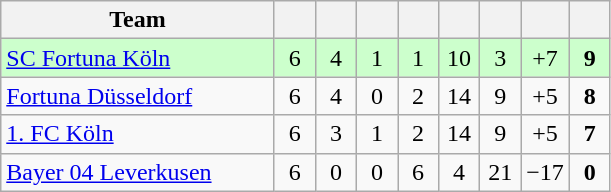<table class="wikitable" style="text-align: center;">
<tr>
<th width=175>Team</th>
<th width=20></th>
<th width=20></th>
<th width=20></th>
<th width=20></th>
<th width=20></th>
<th width=20></th>
<th width=20></th>
<th width=20></th>
</tr>
<tr bgcolor="#ccffcc">
<td align=left><a href='#'>SC Fortuna Köln</a></td>
<td>6</td>
<td>4</td>
<td>1</td>
<td>1</td>
<td>10</td>
<td>3</td>
<td>+7</td>
<td><strong>9</strong></td>
</tr>
<tr>
<td align=left><a href='#'>Fortuna Düsseldorf</a></td>
<td>6</td>
<td>4</td>
<td>0</td>
<td>2</td>
<td>14</td>
<td>9</td>
<td>+5</td>
<td><strong>8</strong></td>
</tr>
<tr>
<td align=left><a href='#'>1. FC Köln</a></td>
<td>6</td>
<td>3</td>
<td>1</td>
<td>2</td>
<td>14</td>
<td>9</td>
<td>+5</td>
<td><strong>7</strong></td>
</tr>
<tr>
<td align=left><a href='#'>Bayer 04 Leverkusen</a></td>
<td>6</td>
<td>0</td>
<td>0</td>
<td>6</td>
<td>4</td>
<td>21</td>
<td>−17</td>
<td><strong>0</strong></td>
</tr>
</table>
